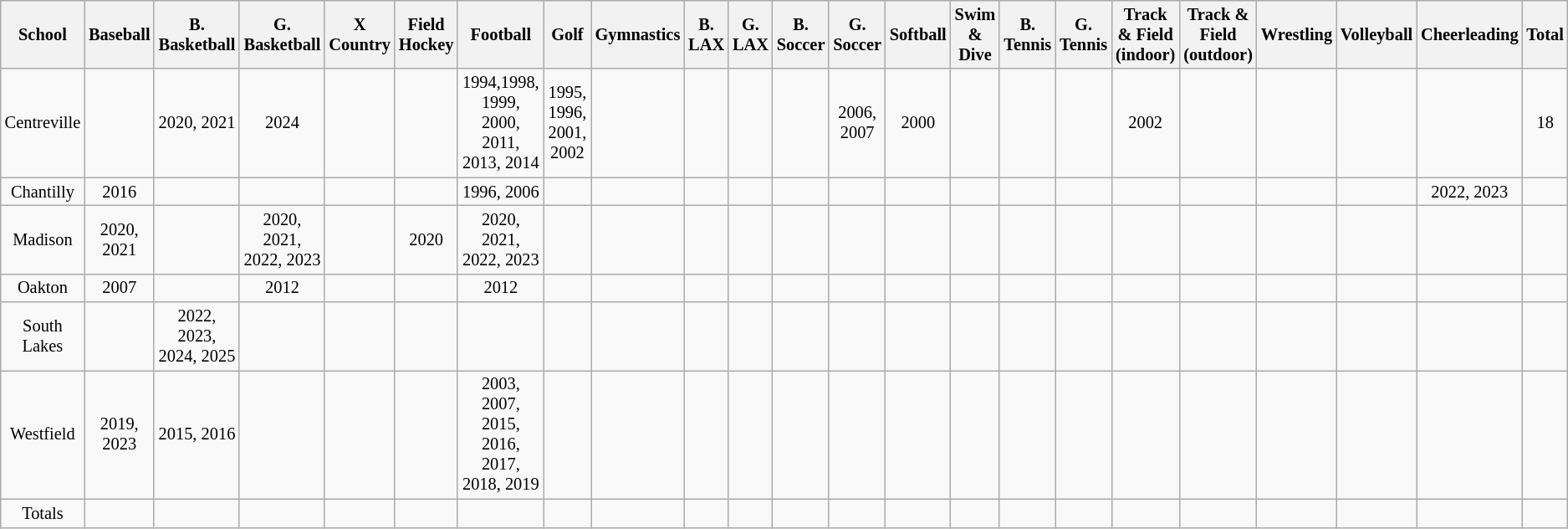<table class="wikitable" style="text-align: center; font-size: 85%">
<tr>
<th scope="col">School</th>
<th scope="col">Baseball</th>
<th scope="col">B. Basketball</th>
<th scope="col">G. Basketball</th>
<th scope="col">X Country</th>
<th scope="col">Field Hockey</th>
<th scope="col">Football</th>
<th scope="col">Golf</th>
<th scope="col">Gymnastics</th>
<th scope="col">B. LAX</th>
<th scope="col">G. LAX</th>
<th scope="col">B. Soccer</th>
<th scope="col">G. Soccer</th>
<th scope="col">Softball</th>
<th scope="col">Swim & Dive</th>
<th scope="col">B. Tennis</th>
<th scope="col">G. Tennis</th>
<th scope="col">Track & Field<br>(indoor)</th>
<th scope="col">Track & Field<br>(outdoor)</th>
<th scope="col">Wrestling</th>
<th scope="col">Volleyball</th>
<th scope="col">Cheerleading</th>
<th scope="col">Total</th>
</tr>
<tr>
<td>Centreville</td>
<td></td>
<td>2020, 2021</td>
<td>2024</td>
<td></td>
<td></td>
<td>1994,1998, 1999, 2000, 2011, 2013, 2014</td>
<td>1995, 1996, 2001, 2002</td>
<td></td>
<td></td>
<td></td>
<td></td>
<td>2006, 2007</td>
<td>2000</td>
<td></td>
<td></td>
<td></td>
<td>2002</td>
<td></td>
<td></td>
<td></td>
<td></td>
<td>18</td>
</tr>
<tr>
<td>Chantilly</td>
<td>2016</td>
<td></td>
<td></td>
<td></td>
<td></td>
<td>1996, 2006</td>
<td></td>
<td></td>
<td></td>
<td></td>
<td></td>
<td></td>
<td></td>
<td></td>
<td></td>
<td></td>
<td></td>
<td></td>
<td></td>
<td></td>
<td>2022, 2023</td>
<td></td>
</tr>
<tr>
<td>Madison</td>
<td>2020, 2021</td>
<td></td>
<td>2020, 2021, 2022, 2023</td>
<td></td>
<td>2020</td>
<td>2020, 2021, 2022, 2023</td>
<td></td>
<td></td>
<td></td>
<td></td>
<td></td>
<td></td>
<td></td>
<td></td>
<td></td>
<td></td>
<td></td>
<td></td>
<td></td>
<td></td>
<td></td>
<td></td>
</tr>
<tr>
<td>Oakton</td>
<td>2007</td>
<td></td>
<td>2012</td>
<td></td>
<td></td>
<td>2012</td>
<td></td>
<td></td>
<td></td>
<td></td>
<td></td>
<td></td>
<td></td>
<td></td>
<td></td>
<td></td>
<td></td>
<td></td>
<td></td>
<td></td>
<td></td>
<td></td>
</tr>
<tr>
<td>South Lakes</td>
<td></td>
<td>2022, 2023, 2024, 2025</td>
<td></td>
<td></td>
<td></td>
<td></td>
<td></td>
<td></td>
<td></td>
<td></td>
<td></td>
<td></td>
<td></td>
<td></td>
<td></td>
<td></td>
<td></td>
<td></td>
<td></td>
<td></td>
<td></td>
<td></td>
</tr>
<tr>
<td>Westfield</td>
<td>2019, 2023</td>
<td>2015, 2016</td>
<td></td>
<td></td>
<td></td>
<td>2003, 2007, 2015, 2016, 2017, 2018, 2019</td>
<td></td>
<td></td>
<td></td>
<td></td>
<td></td>
<td></td>
<td></td>
<td></td>
<td></td>
<td></td>
<td></td>
<td></td>
<td></td>
<td></td>
<td></td>
<td></td>
</tr>
<tr>
<td>Totals</td>
<td></td>
<td></td>
<td></td>
<td></td>
<td></td>
<td></td>
<td></td>
<td></td>
<td></td>
<td></td>
<td></td>
<td></td>
<td></td>
<td></td>
<td></td>
<td></td>
<td></td>
<td></td>
<td></td>
<td></td>
<td></td>
<td></td>
</tr>
</table>
